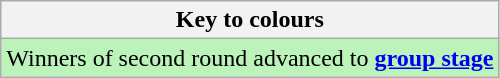<table class="wikitable">
<tr>
<th>Key to colours</th>
</tr>
<tr bgcolor=#BBF3BB>
<td>Winners of second round advanced to <strong><a href='#'>group stage</a></strong></td>
</tr>
</table>
